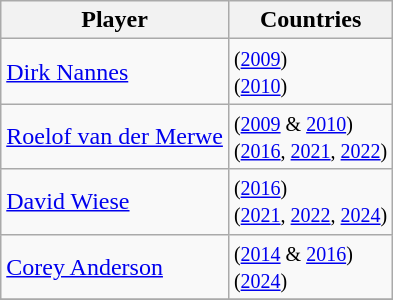<table class="wikitable">
<tr>
<th>Player</th>
<th>Countries</th>
</tr>
<tr>
<td><a href='#'>Dirk Nannes</a></td>
<td> <small>(<a href='#'>2009</a>)</small> <br>  <small>(<a href='#'>2010</a>)</small></td>
</tr>
<tr>
<td><a href='#'>Roelof van der Merwe</a></td>
<td> <small>(<a href='#'>2009</a> & <a href='#'>2010</a>)</small> <br>  <small>(<a href='#'>2016</a>, <a href='#'>2021</a>, <a href='#'>2022</a>)</small></td>
</tr>
<tr>
<td><a href='#'>David Wiese</a></td>
<td> <small>(<a href='#'>2016</a>)</small> <br>  <small>(<a href='#'>2021</a>, <a href='#'>2022</a>, <a href='#'>2024</a>)</small></td>
</tr>
<tr>
<td><a href='#'>Corey Anderson</a></td>
<td> <small>(<a href='#'>2014</a> & <a href='#'>2016</a>)</small> <br>  <small>(<a href='#'>2024</a>)</small></td>
</tr>
<tr>
</tr>
</table>
